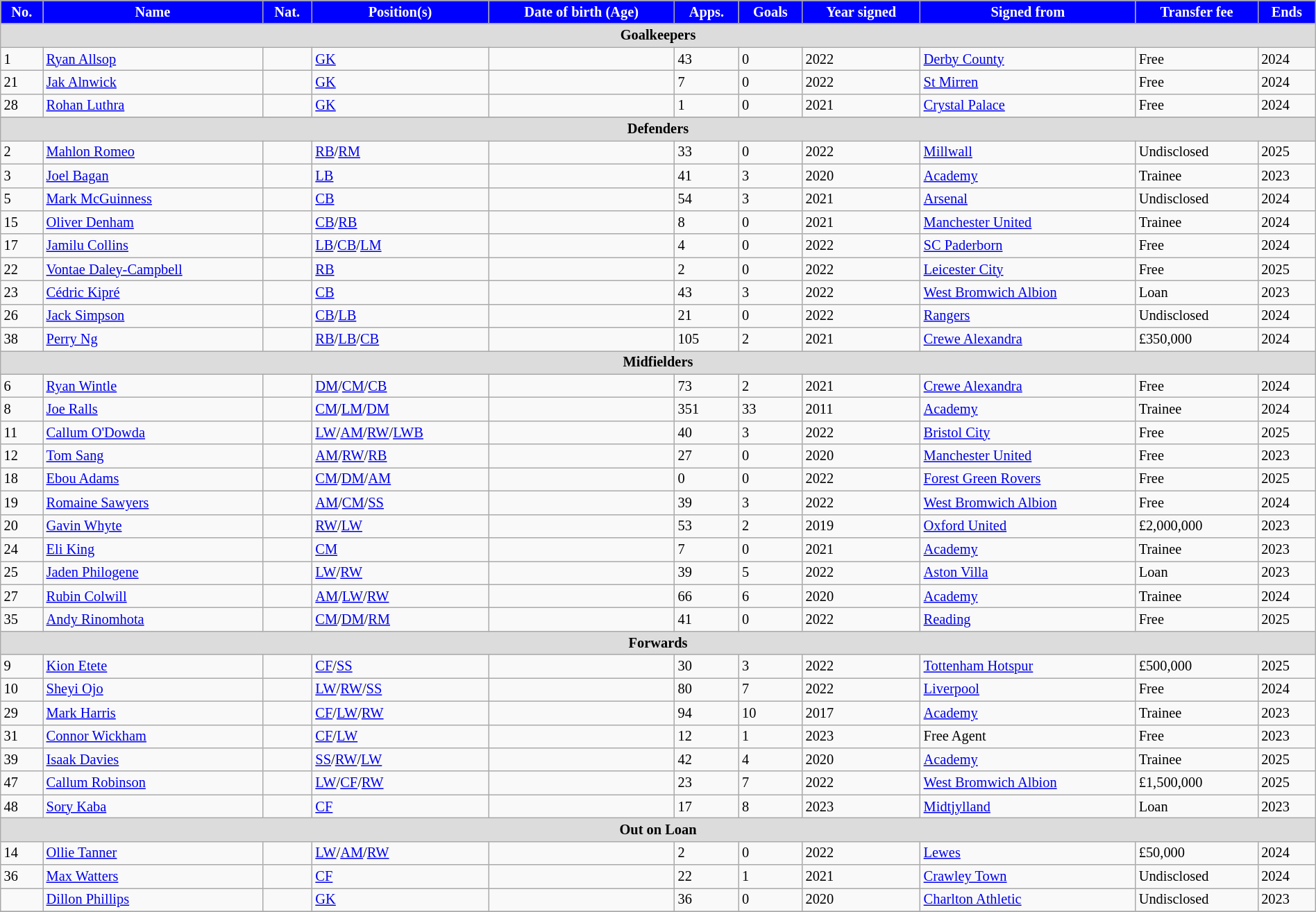<table class="wikitable" style="font-size:85%;width:100%">
<tr>
<th style="background:blue;color:white">No.</th>
<th style="background:blue;color:white">Name</th>
<th style="background:blue;color:white">Nat.</th>
<th style="background:blue;color:white">Position(s)</th>
<th style="background:blue;color:white">Date of birth (Age)</th>
<th style="background:blue;color:white">Apps.</th>
<th style="background:blue;color:white">Goals</th>
<th style="background:blue;color:white">Year signed</th>
<th style="background:blue;color:white">Signed from</th>
<th style="background:blue;color:white">Transfer fee</th>
<th style="background:blue;color:white">Ends</th>
</tr>
<tr>
<th colspan=11 style="background:#dcdcdc">Goalkeepers</th>
</tr>
<tr>
<td>1</td>
<td><a href='#'>Ryan Allsop</a></td>
<td></td>
<td><a href='#'>GK</a></td>
<td></td>
<td>43</td>
<td>0</td>
<td>2022</td>
<td> <a href='#'>Derby County</a></td>
<td>Free</td>
<td>2024</td>
</tr>
<tr>
<td>21</td>
<td><a href='#'>Jak Alnwick</a></td>
<td></td>
<td><a href='#'>GK</a></td>
<td></td>
<td>7</td>
<td>0</td>
<td>2022</td>
<td> <a href='#'>St Mirren</a></td>
<td>Free</td>
<td>2024</td>
</tr>
<tr>
<td>28</td>
<td><a href='#'>Rohan Luthra</a></td>
<td></td>
<td><a href='#'>GK</a></td>
<td></td>
<td>1</td>
<td>0</td>
<td>2021</td>
<td> <a href='#'>Crystal Palace</a></td>
<td>Free</td>
<td>2024</td>
</tr>
<tr>
</tr>
<tr>
<th colspan=11 style="background:#dcdcdc">Defenders</th>
</tr>
<tr>
<td>2</td>
<td><a href='#'>Mahlon Romeo</a></td>
<td></td>
<td><a href='#'>RB</a>/<a href='#'>RM</a></td>
<td></td>
<td>33</td>
<td>0</td>
<td>2022</td>
<td> <a href='#'>Millwall</a></td>
<td>Undisclosed</td>
<td>2025</td>
</tr>
<tr>
<td>3</td>
<td><a href='#'>Joel Bagan</a></td>
<td></td>
<td><a href='#'>LB</a></td>
<td></td>
<td>41</td>
<td>3</td>
<td>2020</td>
<td><a href='#'>Academy</a></td>
<td>Trainee</td>
<td>2023</td>
</tr>
<tr>
<td>5</td>
<td><a href='#'>Mark McGuinness</a></td>
<td></td>
<td><a href='#'>CB</a></td>
<td></td>
<td>54</td>
<td>3</td>
<td>2021</td>
<td> <a href='#'>Arsenal</a></td>
<td>Undisclosed</td>
<td>2024</td>
</tr>
<tr>
<td>15</td>
<td><a href='#'>Oliver Denham</a></td>
<td></td>
<td><a href='#'>CB</a>/<a href='#'>RB</a></td>
<td></td>
<td>8</td>
<td>0</td>
<td>2021</td>
<td> <a href='#'>Manchester United</a></td>
<td>Trainee</td>
<td>2024</td>
</tr>
<tr>
<td>17</td>
<td><a href='#'>Jamilu Collins</a></td>
<td></td>
<td><a href='#'>LB</a>/<a href='#'>CB</a>/<a href='#'>LM</a></td>
<td></td>
<td>4</td>
<td>0</td>
<td>2022</td>
<td> <a href='#'>SC Paderborn</a></td>
<td>Free</td>
<td>2024</td>
</tr>
<tr>
<td>22</td>
<td><a href='#'>Vontae Daley-Campbell</a></td>
<td></td>
<td><a href='#'>RB</a></td>
<td></td>
<td>2</td>
<td>0</td>
<td>2022</td>
<td> <a href='#'>Leicester City</a></td>
<td>Free</td>
<td>2025</td>
</tr>
<tr>
<td>23</td>
<td><a href='#'>Cédric Kipré</a></td>
<td></td>
<td><a href='#'>CB</a></td>
<td></td>
<td>43</td>
<td>3</td>
<td>2022</td>
<td> <a href='#'>West Bromwich Albion</a></td>
<td>Loan</td>
<td>2023</td>
</tr>
<tr>
<td>26</td>
<td><a href='#'>Jack Simpson</a></td>
<td></td>
<td><a href='#'>CB</a>/<a href='#'>LB</a></td>
<td></td>
<td>21</td>
<td>0</td>
<td>2022</td>
<td> <a href='#'>Rangers</a></td>
<td>Undisclosed</td>
<td>2024</td>
</tr>
<tr>
<td>38</td>
<td><a href='#'>Perry Ng</a></td>
<td></td>
<td><a href='#'>RB</a>/<a href='#'>LB</a>/<a href='#'>CB</a></td>
<td></td>
<td>105</td>
<td>2</td>
<td>2021</td>
<td> <a href='#'>Crewe Alexandra</a></td>
<td>£350,000</td>
<td>2024</td>
</tr>
<tr>
<th colspan=11 style="background:#dcdcdc">Midfielders</th>
</tr>
<tr>
<td>6</td>
<td><a href='#'>Ryan Wintle</a></td>
<td></td>
<td><a href='#'>DM</a>/<a href='#'>CM</a>/<a href='#'>CB</a></td>
<td></td>
<td>73</td>
<td>2</td>
<td>2021</td>
<td> <a href='#'>Crewe Alexandra</a></td>
<td>Free</td>
<td>2024</td>
</tr>
<tr>
<td>8</td>
<td><a href='#'>Joe Ralls</a></td>
<td></td>
<td><a href='#'>CM</a>/<a href='#'>LM</a>/<a href='#'>DM</a></td>
<td></td>
<td>351</td>
<td>33</td>
<td>2011</td>
<td><a href='#'>Academy</a></td>
<td>Trainee</td>
<td>2024</td>
</tr>
<tr>
<td>11</td>
<td><a href='#'>Callum O'Dowda</a></td>
<td></td>
<td><a href='#'>LW</a>/<a href='#'>AM</a>/<a href='#'>RW</a>/<a href='#'>LWB</a></td>
<td></td>
<td>40</td>
<td>3</td>
<td>2022</td>
<td> <a href='#'>Bristol City</a></td>
<td>Free</td>
<td>2025</td>
</tr>
<tr>
<td>12</td>
<td><a href='#'>Tom Sang</a></td>
<td></td>
<td><a href='#'>AM</a>/<a href='#'>RW</a>/<a href='#'>RB</a></td>
<td></td>
<td>27</td>
<td>0</td>
<td>2020</td>
<td> <a href='#'>Manchester United</a></td>
<td>Free</td>
<td>2023</td>
</tr>
<tr>
<td>18</td>
<td><a href='#'>Ebou Adams</a></td>
<td></td>
<td><a href='#'>CM</a>/<a href='#'>DM</a>/<a href='#'>AM</a></td>
<td></td>
<td>0</td>
<td>0</td>
<td>2022</td>
<td> <a href='#'>Forest Green Rovers</a></td>
<td>Free</td>
<td>2025</td>
</tr>
<tr>
<td>19</td>
<td><a href='#'>Romaine Sawyers</a></td>
<td></td>
<td><a href='#'>AM</a>/<a href='#'>CM</a>/<a href='#'>SS</a></td>
<td></td>
<td>39</td>
<td>3</td>
<td>2022</td>
<td> <a href='#'>West Bromwich Albion</a></td>
<td>Free</td>
<td>2024</td>
</tr>
<tr>
<td>20</td>
<td><a href='#'>Gavin Whyte</a></td>
<td></td>
<td><a href='#'>RW</a>/<a href='#'>LW</a></td>
<td></td>
<td>53</td>
<td>2</td>
<td>2019</td>
<td> <a href='#'>Oxford United</a></td>
<td>£2,000,000</td>
<td>2023</td>
</tr>
<tr>
<td>24</td>
<td><a href='#'>Eli King</a></td>
<td></td>
<td><a href='#'>CM</a></td>
<td></td>
<td>7</td>
<td>0</td>
<td>2021</td>
<td><a href='#'>Academy</a></td>
<td>Trainee</td>
<td>2023</td>
</tr>
<tr>
<td>25</td>
<td><a href='#'>Jaden Philogene</a></td>
<td></td>
<td><a href='#'>LW</a>/<a href='#'>RW</a></td>
<td></td>
<td>39</td>
<td>5</td>
<td>2022</td>
<td> <a href='#'>Aston Villa</a></td>
<td>Loan</td>
<td>2023</td>
</tr>
<tr>
<td>27</td>
<td><a href='#'>Rubin Colwill</a></td>
<td></td>
<td><a href='#'>AM</a>/<a href='#'>LW</a>/<a href='#'>RW</a></td>
<td></td>
<td>66</td>
<td>6</td>
<td>2020</td>
<td><a href='#'>Academy</a></td>
<td>Trainee</td>
<td>2024</td>
</tr>
<tr>
<td>35</td>
<td><a href='#'>Andy Rinomhota</a></td>
<td></td>
<td><a href='#'>CM</a>/<a href='#'>DM</a>/<a href='#'>RM</a></td>
<td></td>
<td>41</td>
<td>0</td>
<td>2022</td>
<td> <a href='#'>Reading</a></td>
<td>Free</td>
<td>2025</td>
</tr>
<tr>
<th colspan=11 style="background:#dcdcdc">Forwards</th>
</tr>
<tr>
<td>9</td>
<td><a href='#'>Kion Etete</a></td>
<td></td>
<td><a href='#'>CF</a>/<a href='#'>SS</a></td>
<td></td>
<td>30</td>
<td>3</td>
<td>2022</td>
<td> <a href='#'>Tottenham Hotspur</a></td>
<td>£500,000</td>
<td>2025</td>
</tr>
<tr>
<td>10</td>
<td><a href='#'>Sheyi Ojo</a></td>
<td></td>
<td><a href='#'>LW</a>/<a href='#'>RW</a>/<a href='#'>SS</a></td>
<td></td>
<td>80</td>
<td>7</td>
<td>2022</td>
<td> <a href='#'>Liverpool</a></td>
<td>Free</td>
<td>2024</td>
</tr>
<tr>
<td>29</td>
<td><a href='#'>Mark Harris</a></td>
<td></td>
<td><a href='#'>CF</a>/<a href='#'>LW</a>/<a href='#'>RW</a></td>
<td></td>
<td>94</td>
<td>10</td>
<td>2017</td>
<td><a href='#'>Academy</a></td>
<td>Trainee</td>
<td>2023</td>
</tr>
<tr>
<td>31</td>
<td><a href='#'>Connor Wickham</a></td>
<td></td>
<td><a href='#'>CF</a>/<a href='#'>LW</a></td>
<td></td>
<td>12</td>
<td>1</td>
<td>2023</td>
<td>Free Agent</td>
<td>Free</td>
<td>2023</td>
</tr>
<tr>
<td>39</td>
<td><a href='#'>Isaak Davies</a></td>
<td></td>
<td><a href='#'>SS</a>/<a href='#'>RW</a>/<a href='#'>LW</a></td>
<td></td>
<td>42</td>
<td>4</td>
<td>2020</td>
<td><a href='#'>Academy</a></td>
<td>Trainee</td>
<td>2025</td>
</tr>
<tr>
<td>47</td>
<td><a href='#'>Callum Robinson</a></td>
<td></td>
<td><a href='#'>LW</a>/<a href='#'>CF</a>/<a href='#'>RW</a></td>
<td></td>
<td>23</td>
<td>7</td>
<td>2022</td>
<td> <a href='#'>West Bromwich Albion</a></td>
<td>£1,500,000</td>
<td>2025</td>
</tr>
<tr>
<td>48</td>
<td><a href='#'>Sory Kaba</a></td>
<td></td>
<td><a href='#'>CF</a></td>
<td></td>
<td>17</td>
<td>8</td>
<td>2023</td>
<td> <a href='#'>Midtjylland</a></td>
<td>Loan</td>
<td>2023</td>
</tr>
<tr>
<th colspan=11 style="background:#dcdcdc">Out on Loan</th>
</tr>
<tr>
<td>14</td>
<td><a href='#'>Ollie Tanner</a></td>
<td></td>
<td><a href='#'>LW</a>/<a href='#'>AM</a>/<a href='#'>RW</a></td>
<td></td>
<td>2</td>
<td>0</td>
<td>2022</td>
<td> <a href='#'>Lewes</a></td>
<td>£50,000</td>
<td>2024</td>
</tr>
<tr>
<td>36</td>
<td><a href='#'>Max Watters</a></td>
<td></td>
<td><a href='#'>CF</a></td>
<td></td>
<td>22</td>
<td>1</td>
<td>2021</td>
<td> <a href='#'>Crawley Town</a></td>
<td>Undisclosed</td>
<td>2024</td>
</tr>
<tr>
<td></td>
<td><a href='#'>Dillon Phillips</a></td>
<td></td>
<td><a href='#'>GK</a></td>
<td></td>
<td>36</td>
<td>0</td>
<td>2020</td>
<td> <a href='#'>Charlton Athletic</a></td>
<td>Undisclosed</td>
<td>2023</td>
</tr>
<tr>
</tr>
</table>
